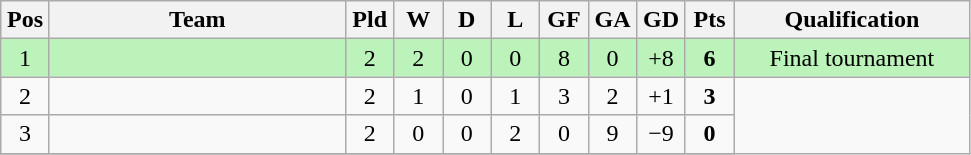<table class="wikitable" border="1" style="text-align: center;">
<tr>
<th width="25"><abbr>Pos</abbr></th>
<th width="190">Team</th>
<th width="25"><abbr>Pld</abbr></th>
<th width="25"><abbr>W</abbr></th>
<th width="25"><abbr>D</abbr></th>
<th width="25"><abbr>L</abbr></th>
<th width="25"><abbr>GF</abbr></th>
<th width="25"><abbr>GA</abbr></th>
<th width="25"><abbr>GD</abbr></th>
<th width="25"><abbr>Pts</abbr></th>
<th width="150">Qualification</th>
</tr>
<tr bgcolor = #BBF3BB>
<td>1</td>
<td align="left"></td>
<td>2</td>
<td>2</td>
<td>0</td>
<td>0</td>
<td>8</td>
<td>0</td>
<td>+8</td>
<td><strong>6</strong></td>
<td>Final tournament</td>
</tr>
<tr>
<td>2</td>
<td align="left"></td>
<td>2</td>
<td>1</td>
<td>0</td>
<td>1</td>
<td>3</td>
<td>2</td>
<td>+1</td>
<td><strong>3</strong></td>
</tr>
<tr>
<td>3</td>
<td align="left"></td>
<td>2</td>
<td>0</td>
<td>0</td>
<td>2</td>
<td>0</td>
<td>9</td>
<td>−9</td>
<td><strong>0</strong></td>
</tr>
<tr>
</tr>
</table>
